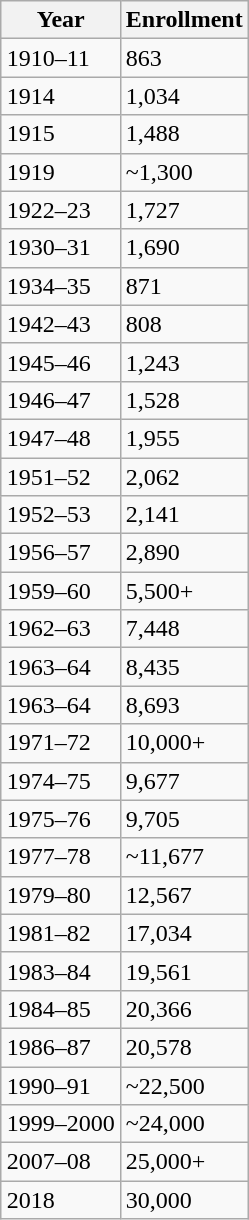<table class="wikitable" style="float: right; margin-left:1em">
<tr>
<th>Year</th>
<th>Enrollment</th>
</tr>
<tr>
<td>1910–11</td>
<td>863</td>
</tr>
<tr>
<td>1914</td>
<td>1,034</td>
</tr>
<tr>
<td>1915</td>
<td>1,488</td>
</tr>
<tr>
<td>1919</td>
<td>~1,300</td>
</tr>
<tr>
<td>1922–23</td>
<td>1,727</td>
</tr>
<tr>
<td>1930–31</td>
<td>1,690</td>
</tr>
<tr>
<td>1934–35</td>
<td>871</td>
</tr>
<tr>
<td>1942–43</td>
<td>808</td>
</tr>
<tr>
<td>1945–46</td>
<td>1,243</td>
</tr>
<tr>
<td>1946–47</td>
<td>1,528</td>
</tr>
<tr>
<td>1947–48</td>
<td>1,955</td>
</tr>
<tr>
<td>1951–52</td>
<td>2,062</td>
</tr>
<tr>
<td>1952–53</td>
<td>2,141</td>
</tr>
<tr>
<td>1956–57</td>
<td>2,890</td>
</tr>
<tr>
<td>1959–60</td>
<td>5,500+</td>
</tr>
<tr>
<td>1962–63</td>
<td>7,448</td>
</tr>
<tr>
<td>1963–64</td>
<td>8,435</td>
</tr>
<tr>
<td>1963–64</td>
<td>8,693</td>
</tr>
<tr>
<td>1971–72</td>
<td>10,000+</td>
</tr>
<tr>
<td>1974–75</td>
<td>9,677</td>
</tr>
<tr>
<td>1975–76</td>
<td>9,705</td>
</tr>
<tr>
<td>1977–78</td>
<td>~11,677</td>
</tr>
<tr>
<td>1979–80</td>
<td>12,567</td>
</tr>
<tr>
<td>1981–82</td>
<td>17,034</td>
</tr>
<tr>
<td>1983–84</td>
<td>19,561</td>
</tr>
<tr>
<td>1984–85</td>
<td>20,366</td>
</tr>
<tr>
<td>1986–87</td>
<td>20,578</td>
</tr>
<tr>
<td>1990–91</td>
<td>~22,500</td>
</tr>
<tr>
<td>1999–2000</td>
<td>~24,000</td>
</tr>
<tr>
<td>2007–08</td>
<td>25,000+</td>
</tr>
<tr>
<td>2018</td>
<td>30,000</td>
</tr>
</table>
